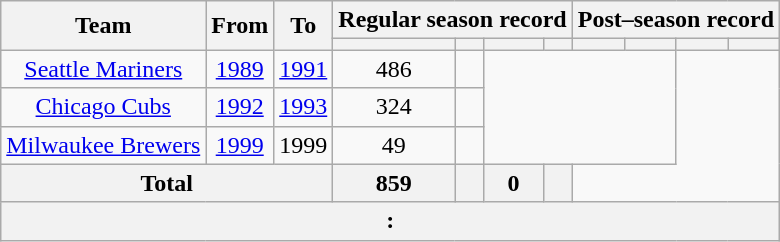<table class="wikitable" Style="text-align: center">
<tr>
<th rowspan="2">Team</th>
<th rowspan="2">From</th>
<th rowspan="2">To</th>
<th colspan="4">Regular season record</th>
<th colspan="4">Post–season record</th>
</tr>
<tr>
<th></th>
<th></th>
<th></th>
<th></th>
<th></th>
<th></th>
<th></th>
<th></th>
</tr>
<tr>
<td><a href='#'>Seattle Mariners</a></td>
<td><a href='#'>1989</a></td>
<td><a href='#'>1991</a></td>
<td>486</td>
<td></td>
<td rowspan="3" colspan="4"></td>
</tr>
<tr>
<td><a href='#'>Chicago Cubs</a></td>
<td><a href='#'>1992</a></td>
<td><a href='#'>1993</a></td>
<td>324</td>
<td></td>
</tr>
<tr>
<td><a href='#'>Milwaukee Brewers</a></td>
<td><a href='#'>1999</a></td>
<td>1999</td>
<td>49</td>
<td></td>
</tr>
<tr>
<th colspan="3">Total</th>
<th>859</th>
<th></th>
<th>0</th>
<th></th>
</tr>
<tr>
<th colspan="11">:</th>
</tr>
</table>
